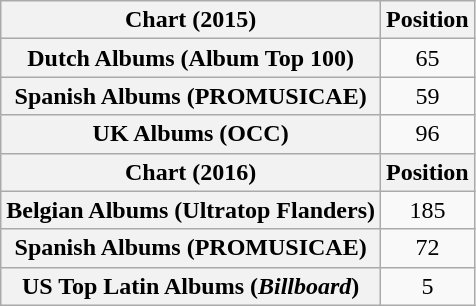<table class="wikitable plainrowheaders" style="text-align:center">
<tr>
<th scope="col">Chart (2015)</th>
<th scope="col">Position</th>
</tr>
<tr>
<th scope="row">Dutch Albums (Album Top 100)</th>
<td>65</td>
</tr>
<tr>
<th scope="row">Spanish Albums (PROMUSICAE)</th>
<td>59</td>
</tr>
<tr>
<th scope="row">UK Albums (OCC)</th>
<td>96</td>
</tr>
<tr>
<th scope="col">Chart (2016)</th>
<th scope="col">Position</th>
</tr>
<tr>
<th scope="row">Belgian Albums (Ultratop Flanders)</th>
<td>185</td>
</tr>
<tr>
<th scope="row">Spanish Albums (PROMUSICAE)</th>
<td>72</td>
</tr>
<tr>
<th scope="row">US Top Latin Albums (<em>Billboard</em>)</th>
<td>5</td>
</tr>
</table>
